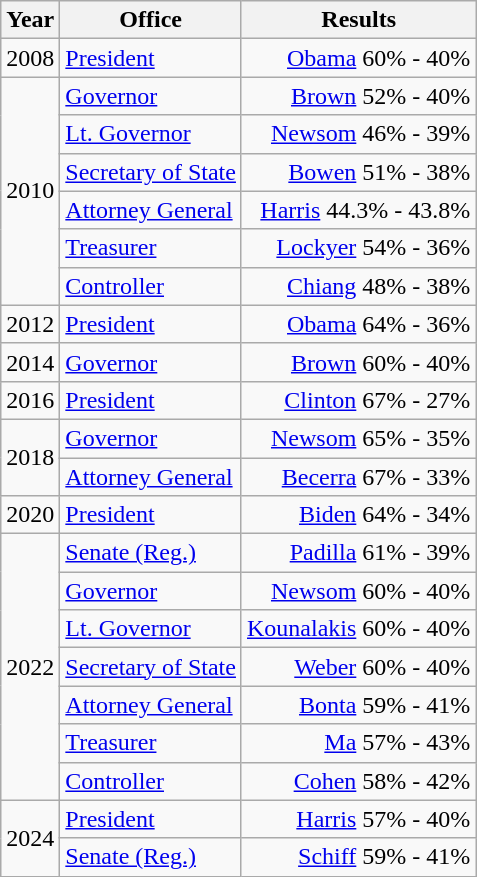<table class=wikitable>
<tr>
<th>Year</th>
<th>Office</th>
<th>Results</th>
</tr>
<tr>
<td>2008</td>
<td><a href='#'>President</a></td>
<td align="right" ><a href='#'>Obama</a> 60% - 40%</td>
</tr>
<tr>
<td rowspan=6>2010</td>
<td><a href='#'>Governor</a></td>
<td align="right" ><a href='#'>Brown</a> 52% - 40%</td>
</tr>
<tr>
<td><a href='#'>Lt. Governor</a></td>
<td align="right" ><a href='#'>Newsom</a> 46% - 39%</td>
</tr>
<tr>
<td><a href='#'>Secretary of State</a></td>
<td align="right" ><a href='#'>Bowen</a> 51% - 38%</td>
</tr>
<tr>
<td><a href='#'>Attorney General</a></td>
<td align="right" ><a href='#'>Harris</a> 44.3% - 43.8%</td>
</tr>
<tr>
<td><a href='#'>Treasurer</a></td>
<td align="right" ><a href='#'>Lockyer</a> 54% - 36%</td>
</tr>
<tr>
<td><a href='#'>Controller</a></td>
<td align="right" ><a href='#'>Chiang</a> 48% - 38%</td>
</tr>
<tr>
<td>2012</td>
<td><a href='#'>President</a></td>
<td align="right" ><a href='#'>Obama</a> 64% - 36%</td>
</tr>
<tr>
<td>2014</td>
<td><a href='#'>Governor</a></td>
<td align="right" ><a href='#'>Brown</a> 60% - 40%</td>
</tr>
<tr>
<td>2016</td>
<td><a href='#'>President</a></td>
<td align="right" ><a href='#'>Clinton</a> 67% - 27%</td>
</tr>
<tr>
<td rowspan=2>2018</td>
<td><a href='#'>Governor</a></td>
<td align="right" ><a href='#'>Newsom</a> 65% - 35%</td>
</tr>
<tr>
<td><a href='#'>Attorney General</a></td>
<td align="right" ><a href='#'>Becerra</a> 67% - 33%</td>
</tr>
<tr>
<td>2020</td>
<td><a href='#'>President</a></td>
<td align="right" ><a href='#'>Biden</a> 64% - 34%</td>
</tr>
<tr>
<td rowspan=7>2022</td>
<td><a href='#'>Senate (Reg.)</a></td>
<td align="right" ><a href='#'>Padilla</a> 61% - 39%</td>
</tr>
<tr>
<td><a href='#'>Governor</a></td>
<td align="right" ><a href='#'>Newsom</a> 60% - 40%</td>
</tr>
<tr>
<td><a href='#'>Lt. Governor</a></td>
<td align="right" ><a href='#'>Kounalakis</a> 60% - 40%</td>
</tr>
<tr>
<td><a href='#'>Secretary of State</a></td>
<td align="right" ><a href='#'>Weber</a> 60% - 40%</td>
</tr>
<tr>
<td><a href='#'>Attorney General</a></td>
<td align="right" ><a href='#'>Bonta</a> 59% - 41%</td>
</tr>
<tr>
<td><a href='#'>Treasurer</a></td>
<td align="right" ><a href='#'>Ma</a> 57% - 43%</td>
</tr>
<tr>
<td><a href='#'>Controller</a></td>
<td align="right" ><a href='#'>Cohen</a> 58% - 42%</td>
</tr>
<tr>
<td rowspan=2>2024</td>
<td><a href='#'>President</a></td>
<td align="right" ><a href='#'>Harris</a> 57% - 40%</td>
</tr>
<tr>
<td><a href='#'>Senate (Reg.)</a></td>
<td align="right" ><a href='#'>Schiff</a> 59% - 41%</td>
</tr>
</table>
